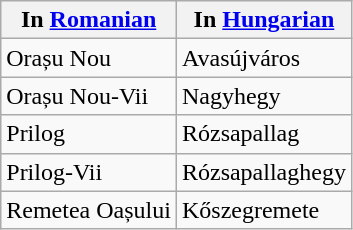<table class="wikitable">
<tr>
<th>In <a href='#'>Romanian</a></th>
<th>In <a href='#'>Hungarian</a></th>
</tr>
<tr>
<td>Orașu Nou</td>
<td>Avasújváros</td>
</tr>
<tr>
<td>Orașu Nou-Vii</td>
<td>Nagyhegy</td>
</tr>
<tr>
<td>Prilog</td>
<td>Rózsapallag</td>
</tr>
<tr>
<td>Prilog-Vii</td>
<td>Rózsapallaghegy</td>
</tr>
<tr>
<td>Remetea Oașului</td>
<td>Kőszegremete</td>
</tr>
</table>
